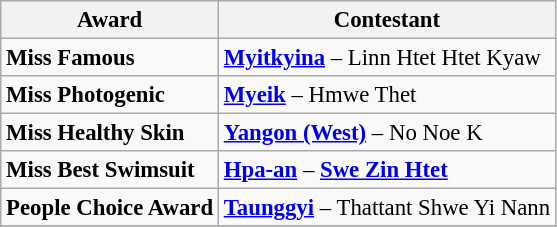<table class="wikitable sortable" style="font-size: 95%;">
<tr>
<th>Award</th>
<th>Contestant</th>
</tr>
<tr>
<td><strong>Miss Famous</strong></td>
<td><strong> <a href='#'>Myitkyina</a></strong> – Linn Htet Htet Kyaw</td>
</tr>
<tr>
<td><strong>Miss Photogenic</strong></td>
<td><strong> <a href='#'>Myeik</a></strong> – Hmwe Thet</td>
</tr>
<tr>
<td><strong>Miss Healthy Skin</strong></td>
<td><strong> <a href='#'>Yangon (West)</a></strong> – No Noe K</td>
</tr>
<tr>
<td><strong>Miss Best Swimsuit</strong></td>
<td><strong> <a href='#'>Hpa-an</a></strong> – <strong><a href='#'>Swe Zin Htet</a></strong></td>
</tr>
<tr>
<td><strong>People Choice Award</strong></td>
<td><strong> <a href='#'>Taunggyi</a></strong> – Thattant Shwe Yi Nann</td>
</tr>
<tr>
</tr>
</table>
